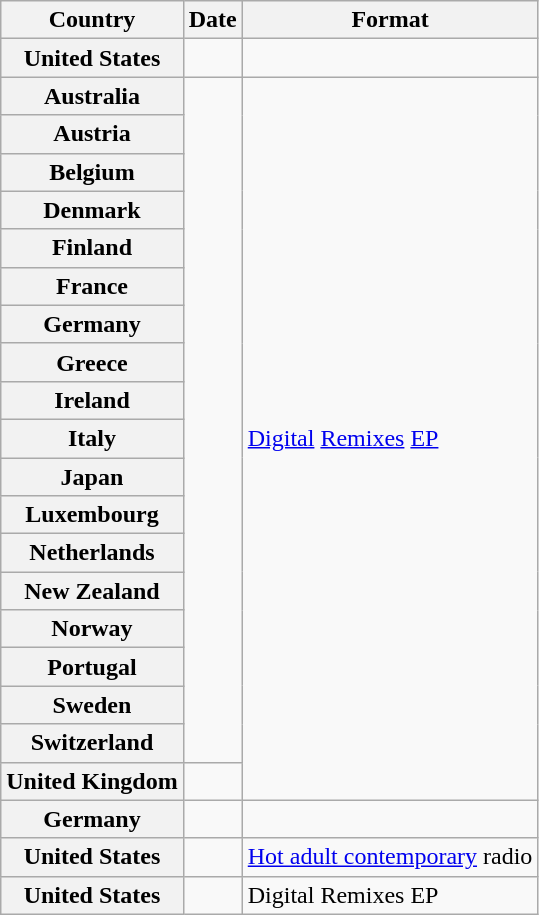<table class="wikitable plainrowheaders">
<tr>
<th scope="col">Country</th>
<th scope="col">Date</th>
<th scope="col">Format</th>
</tr>
<tr>
<th scope="row">United States</th>
<td></td>
<td></td>
</tr>
<tr>
<th scope="row">Australia</th>
<td rowspan="18"></td>
<td rowspan="19"><a href='#'>Digital</a> <a href='#'>Remixes</a> <a href='#'>EP</a></td>
</tr>
<tr>
<th scope="row">Austria</th>
</tr>
<tr>
<th scope="row">Belgium</th>
</tr>
<tr>
<th scope="row">Denmark</th>
</tr>
<tr>
<th scope="row">Finland</th>
</tr>
<tr>
<th scope="row">France</th>
</tr>
<tr>
<th scope="row">Germany</th>
</tr>
<tr>
<th scope="row">Greece</th>
</tr>
<tr>
<th scope="row">Ireland</th>
</tr>
<tr>
<th scope="row">Italy</th>
</tr>
<tr>
<th scope="row">Japan</th>
</tr>
<tr>
<th scope="row">Luxembourg</th>
</tr>
<tr>
<th scope="row">Netherlands</th>
</tr>
<tr>
<th scope="row">New Zealand</th>
</tr>
<tr>
<th scope="row">Norway</th>
</tr>
<tr>
<th scope="row">Portugal</th>
</tr>
<tr>
<th scope="row">Sweden</th>
</tr>
<tr>
<th scope="row">Switzerland</th>
</tr>
<tr>
<th scope="row">United Kingdom</th>
<td></td>
</tr>
<tr>
<th scope="row">Germany</th>
<td></td>
<td></td>
</tr>
<tr>
<th scope="row">United States</th>
<td></td>
<td><a href='#'>Hot adult contemporary</a> radio</td>
</tr>
<tr>
<th scope="row">United States</th>
<td></td>
<td>Digital Remixes EP</td>
</tr>
</table>
